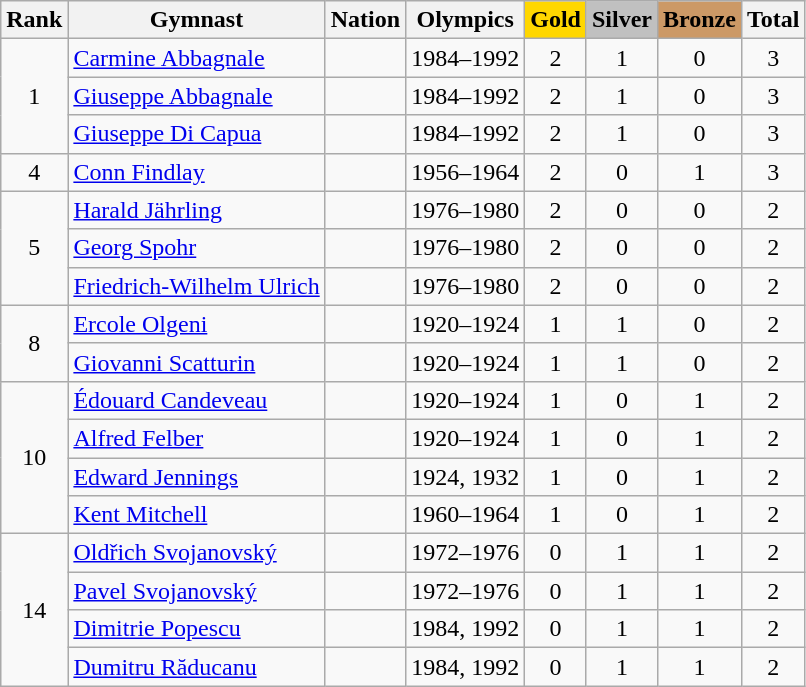<table class="wikitable sortable" style="text-align:center">
<tr>
<th>Rank</th>
<th>Gymnast</th>
<th>Nation</th>
<th>Olympics</th>
<th style="background-color:gold">Gold</th>
<th style="background-color:silver">Silver</th>
<th style="background-color:#cc9966">Bronze</th>
<th>Total</th>
</tr>
<tr>
<td rowspan=3>1</td>
<td align=left data-sort-value="Abbagnale, Carmine"><a href='#'>Carmine Abbagnale</a></td>
<td align=left></td>
<td>1984–1992</td>
<td>2</td>
<td>1</td>
<td>0</td>
<td>3</td>
</tr>
<tr>
<td align=left data-sort-value="Abbagnale, Giuseppe"><a href='#'>Giuseppe Abbagnale</a></td>
<td align=left></td>
<td>1984–1992</td>
<td>2</td>
<td>1</td>
<td>0</td>
<td>3</td>
</tr>
<tr>
<td align=left data-sort-value="Di Capua, Giuseppe"><a href='#'>Giuseppe Di Capua</a></td>
<td align=left></td>
<td>1984–1992</td>
<td>2</td>
<td>1</td>
<td>0</td>
<td>3</td>
</tr>
<tr>
<td>4</td>
<td align=left data-sort-value="Findlay, Conn"><a href='#'>Conn Findlay</a></td>
<td align=left></td>
<td>1956–1964</td>
<td>2</td>
<td>0</td>
<td>1</td>
<td>3</td>
</tr>
<tr>
<td rowspan=3>5</td>
<td align=left data-sort-value="Jährling, Harald"><a href='#'>Harald Jährling</a></td>
<td align=left></td>
<td>1976–1980</td>
<td>2</td>
<td>0</td>
<td>0</td>
<td>2</td>
</tr>
<tr>
<td align=left data-sort-value="Spohr, Georg"><a href='#'>Georg Spohr</a></td>
<td align=left></td>
<td>1976–1980</td>
<td>2</td>
<td>0</td>
<td>0</td>
<td>2</td>
</tr>
<tr>
<td align=left data-sort-value="Ulrich, Friedrich-Wilhelm"><a href='#'>Friedrich-Wilhelm Ulrich</a></td>
<td align=left></td>
<td>1976–1980</td>
<td>2</td>
<td>0</td>
<td>0</td>
<td>2</td>
</tr>
<tr>
<td rowspan=2>8</td>
<td align=left data-sort-value="Olgeni, Ercole"><a href='#'>Ercole Olgeni</a></td>
<td align=left></td>
<td>1920–1924</td>
<td>1</td>
<td>1</td>
<td>0</td>
<td>2</td>
</tr>
<tr>
<td align=left data-sort-value="Scatturin, Giovanni"><a href='#'>Giovanni Scatturin</a></td>
<td align=left></td>
<td>1920–1924</td>
<td>1</td>
<td>1</td>
<td>0</td>
<td>2</td>
</tr>
<tr>
<td rowspan=4>10</td>
<td align=left data-sort-value="Candeveau, Édouard"><a href='#'>Édouard Candeveau</a></td>
<td align=left></td>
<td>1920–1924</td>
<td>1</td>
<td>0</td>
<td>1</td>
<td>2</td>
</tr>
<tr>
<td align=left data-sort-value="Felber, Alfred"><a href='#'>Alfred Felber</a></td>
<td align=left></td>
<td>1920–1924</td>
<td>1</td>
<td>0</td>
<td>1</td>
<td>2</td>
</tr>
<tr>
<td align=left data-sort-value="Jennings, Edward"><a href='#'>Edward Jennings</a></td>
<td align=left></td>
<td>1924, 1932</td>
<td>1</td>
<td>0</td>
<td>1</td>
<td>2</td>
</tr>
<tr>
<td align=left data-sort-value="Mitchell, Kent"><a href='#'>Kent Mitchell</a></td>
<td align=left></td>
<td>1960–1964</td>
<td>1</td>
<td>0</td>
<td>1</td>
<td>2</td>
</tr>
<tr>
<td rowspan=4>14</td>
<td align=left data-sort-value="Svojanovský, Oldřich"><a href='#'>Oldřich Svojanovský</a></td>
<td align=left></td>
<td>1972–1976</td>
<td>0</td>
<td>1</td>
<td>1</td>
<td>2</td>
</tr>
<tr>
<td align=left data-sort-value="Svojanovský, Pavel"><a href='#'>Pavel Svojanovský</a></td>
<td align=left></td>
<td>1972–1976</td>
<td>0</td>
<td>1</td>
<td>1</td>
<td>2</td>
</tr>
<tr>
<td align=left data-sort-value="Popescu, Dimitrie"><a href='#'>Dimitrie Popescu</a></td>
<td align=left></td>
<td>1984, 1992</td>
<td>0</td>
<td>1</td>
<td>1</td>
<td>2</td>
</tr>
<tr>
<td align=left data-sort-value="Răducanu, Dumitru"><a href='#'>Dumitru Răducanu</a></td>
<td align=left></td>
<td>1984, 1992</td>
<td>0</td>
<td>1</td>
<td>1</td>
<td>2</td>
</tr>
</table>
